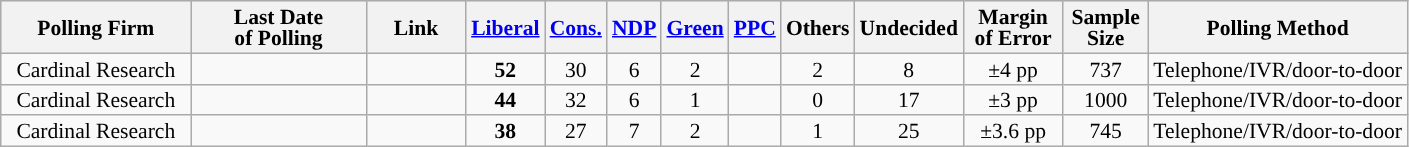<table class="wikitable sortable" style="text-align:center;font-size:90%;line-height:14px;">
<tr style="background:#e9e9e9;">
<th style="width:120px">Polling Firm</th>
<th style="width:110px">Last Date<br>of Polling</th>
<th style="width:60px" class="unsortable">Link</th>
<th style="background-color:"><a href='#'>Liberal</a></th>
<th style="background-color:"><a href='#'>Cons.</a></th>
<th style="background-color:"><a href='#'>NDP</a></th>
<th style="background-color:"><a href='#'>Green</a></th>
<th style="background-color:"><a href='#'><span>PPC</span></a></th>
<th style="background-color:">Others</th>
<th style="background-color:">Undecided</th>
<th style="width:60px;" class=unsortable>Margin<br>of Error</th>
<th style="width:50px;" class=unsortable>Sample<br>Size</th>
<th class=unsortable>Polling Method</th>
</tr>
<tr>
<td>Cardinal Research</td>
<td></td>
<td></td>
<td><strong>52</strong></td>
<td>30</td>
<td>6</td>
<td>2</td>
<td></td>
<td>2</td>
<td>8</td>
<td>±4 pp</td>
<td>737</td>
<td>Telephone/IVR/door-to-door</td>
</tr>
<tr>
<td>Cardinal Research</td>
<td></td>
<td></td>
<td><strong>44</strong></td>
<td>32</td>
<td>6</td>
<td>1</td>
<td></td>
<td>0</td>
<td>17</td>
<td>±3 pp</td>
<td>1000</td>
<td>Telephone/IVR/door-to-door</td>
</tr>
<tr>
<td>Cardinal Research</td>
<td></td>
<td></td>
<td><strong>38</strong></td>
<td>27</td>
<td>7</td>
<td>2</td>
<td></td>
<td>1</td>
<td>25</td>
<td>±3.6 pp</td>
<td>745</td>
<td>Telephone/IVR/door-to-door</td>
</tr>
</table>
